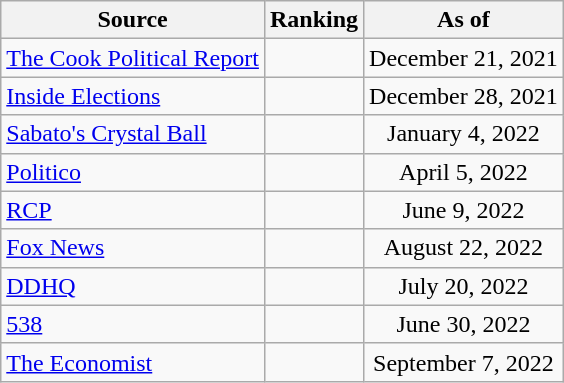<table class="wikitable" style="text-align:center">
<tr>
<th>Source</th>
<th>Ranking</th>
<th>As of</th>
</tr>
<tr>
<td align=left><a href='#'>The Cook Political Report</a></td>
<td></td>
<td>December 21, 2021</td>
</tr>
<tr>
<td align=left><a href='#'>Inside Elections</a></td>
<td></td>
<td>December 28, 2021</td>
</tr>
<tr>
<td align=left><a href='#'>Sabato's Crystal Ball</a></td>
<td></td>
<td>January 4, 2022</td>
</tr>
<tr>
<td align=left><a href='#'>Politico</a></td>
<td></td>
<td>April 5, 2022</td>
</tr>
<tr>
<td align="left"><a href='#'>RCP</a></td>
<td></td>
<td>June 9, 2022</td>
</tr>
<tr>
<td align=left><a href='#'>Fox News</a></td>
<td></td>
<td>August 22, 2022</td>
</tr>
<tr>
<td align="left"><a href='#'>DDHQ</a></td>
<td></td>
<td>July 20, 2022</td>
</tr>
<tr>
<td align="left"><a href='#'>538</a></td>
<td></td>
<td>June 30, 2022</td>
</tr>
<tr>
<td align="left"><a href='#'>The Economist</a></td>
<td></td>
<td>September 7, 2022</td>
</tr>
</table>
